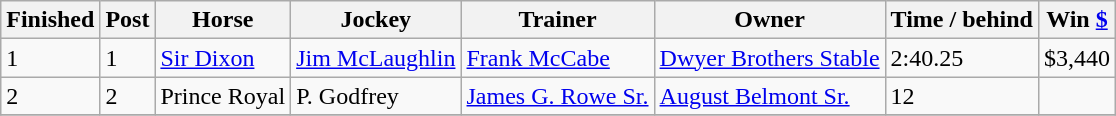<table class="wikitable">
<tr>
<th>Finished</th>
<th>Post</th>
<th>Horse</th>
<th>Jockey</th>
<th>Trainer</th>
<th>Owner</th>
<th>Time / behind</th>
<th>Win <a href='#'>$</a></th>
</tr>
<tr>
<td>1</td>
<td>1</td>
<td><a href='#'>Sir Dixon</a></td>
<td><a href='#'>Jim McLaughlin</a></td>
<td><a href='#'>Frank McCabe</a></td>
<td><a href='#'>Dwyer Brothers Stable</a></td>
<td>2:40.25</td>
<td>$3,440</td>
</tr>
<tr>
<td>2</td>
<td>2</td>
<td>Prince Royal</td>
<td>P. Godfrey</td>
<td><a href='#'>James G. Rowe Sr.</a></td>
<td><a href='#'>August Belmont Sr.</a></td>
<td>12</td>
<td></td>
</tr>
<tr>
</tr>
</table>
